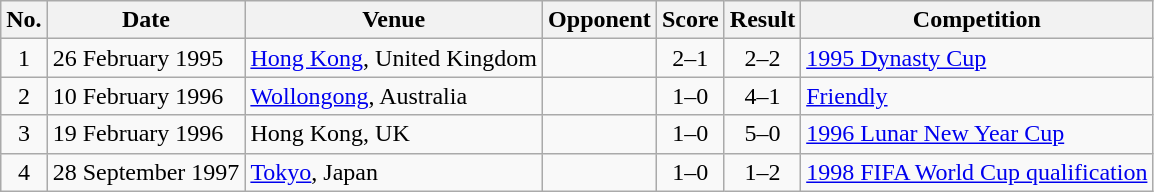<table class="wikitable sortable">
<tr>
<th scope="col">No.</th>
<th scope="col">Date</th>
<th scope="col">Venue</th>
<th scope="col">Opponent</th>
<th scope="col">Score</th>
<th scope="col">Result</th>
<th scope="col">Competition</th>
</tr>
<tr>
<td align="center">1</td>
<td>26 February 1995</td>
<td><a href='#'>Hong Kong</a>, United Kingdom</td>
<td></td>
<td align="center">2–1</td>
<td align="center">2–2</td>
<td><a href='#'>1995 Dynasty Cup</a></td>
</tr>
<tr>
<td align="center">2</td>
<td>10 February 1996</td>
<td><a href='#'>Wollongong</a>, Australia</td>
<td></td>
<td align="center">1–0</td>
<td align="center">4–1</td>
<td><a href='#'>Friendly</a></td>
</tr>
<tr>
<td align="center">3</td>
<td>19 February 1996</td>
<td>Hong Kong, UK</td>
<td></td>
<td align="center">1–0</td>
<td align="center">5–0</td>
<td><a href='#'>1996 Lunar New Year Cup</a></td>
</tr>
<tr>
<td align="center">4</td>
<td>28 September 1997</td>
<td><a href='#'>Tokyo</a>, Japan</td>
<td></td>
<td align="center">1–0</td>
<td align="center">1–2</td>
<td><a href='#'>1998 FIFA World Cup qualification</a></td>
</tr>
</table>
